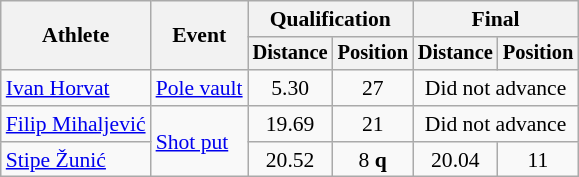<table class=wikitable style="font-size:90%">
<tr>
<th rowspan="2">Athlete</th>
<th rowspan="2">Event</th>
<th colspan="2">Qualification</th>
<th colspan="2">Final</th>
</tr>
<tr style="font-size:95%">
<th>Distance</th>
<th>Position</th>
<th>Distance</th>
<th>Position</th>
</tr>
<tr align=center>
<td align=left><a href='#'>Ivan Horvat</a></td>
<td align=left><a href='#'>Pole vault</a></td>
<td>5.30</td>
<td>27</td>
<td colspan=2>Did not advance</td>
</tr>
<tr align=center>
<td align=left><a href='#'>Filip Mihaljević</a></td>
<td align=left rowspan=2><a href='#'>Shot put</a></td>
<td>19.69</td>
<td>21</td>
<td colspan=2>Did not advance</td>
</tr>
<tr align=center>
<td align=left><a href='#'>Stipe Žunić</a></td>
<td>20.52</td>
<td>8 <strong>q</strong></td>
<td>20.04</td>
<td>11</td>
</tr>
</table>
